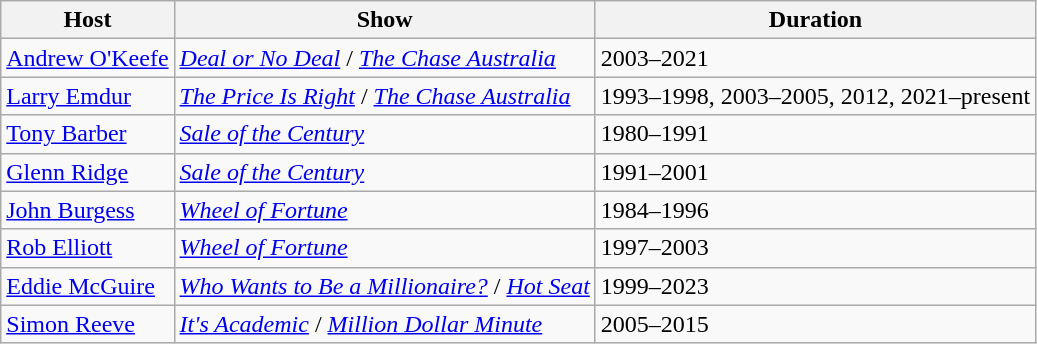<table class="wikitable">
<tr>
<th>Host</th>
<th>Show</th>
<th>Duration</th>
</tr>
<tr>
<td><a href='#'>Andrew O'Keefe</a></td>
<td><em><a href='#'>Deal or No Deal</a></em> / <em><a href='#'>The Chase Australia</a></em></td>
<td>2003–2021</td>
</tr>
<tr>
<td><a href='#'>Larry Emdur</a></td>
<td><em><a href='#'>The Price Is Right</a></em> / <em><a href='#'>The Chase Australia</a></em></td>
<td>1993–1998, 2003–2005, 2012, 2021–present</td>
</tr>
<tr>
<td><a href='#'>Tony Barber</a></td>
<td><em><a href='#'>Sale of the Century</a></em></td>
<td>1980–1991</td>
</tr>
<tr>
<td><a href='#'>Glenn Ridge</a></td>
<td><em><a href='#'>Sale of the Century</a></em></td>
<td>1991–2001</td>
</tr>
<tr>
<td><a href='#'>John Burgess</a></td>
<td><em><a href='#'>Wheel of Fortune</a></em></td>
<td>1984–1996</td>
</tr>
<tr>
<td><a href='#'>Rob Elliott</a></td>
<td><em><a href='#'>Wheel of Fortune</a></em></td>
<td>1997–2003</td>
</tr>
<tr>
<td><a href='#'>Eddie McGuire</a></td>
<td><em><a href='#'>Who Wants to Be a Millionaire?</a></em> / <em><a href='#'>Hot Seat</a></em></td>
<td>1999–2023</td>
</tr>
<tr>
<td><a href='#'>Simon Reeve</a></td>
<td><a href='#'><em>It's Academic</em></a> / <em><a href='#'>Million Dollar Minute</a></em></td>
<td>2005–2015</td>
</tr>
</table>
